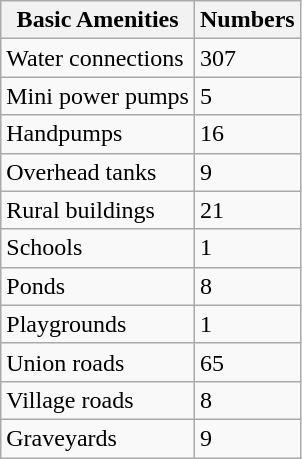<table class="wikitable">
<tr>
<th>Basic Amenities</th>
<th>Numbers</th>
</tr>
<tr>
<td>Water connections</td>
<td>307</td>
</tr>
<tr>
<td>Mini power pumps</td>
<td>5</td>
</tr>
<tr>
<td>Handpumps</td>
<td>16</td>
</tr>
<tr>
<td>Overhead tanks</td>
<td>9</td>
</tr>
<tr>
<td>Rural buildings</td>
<td>21</td>
</tr>
<tr>
<td>Schools</td>
<td>1</td>
</tr>
<tr>
<td>Ponds</td>
<td>8</td>
</tr>
<tr>
<td>Playgrounds</td>
<td>1</td>
</tr>
<tr>
<td>Union roads</td>
<td>65</td>
</tr>
<tr>
<td>Village roads</td>
<td>8</td>
</tr>
<tr>
<td>Graveyards</td>
<td>9</td>
</tr>
</table>
